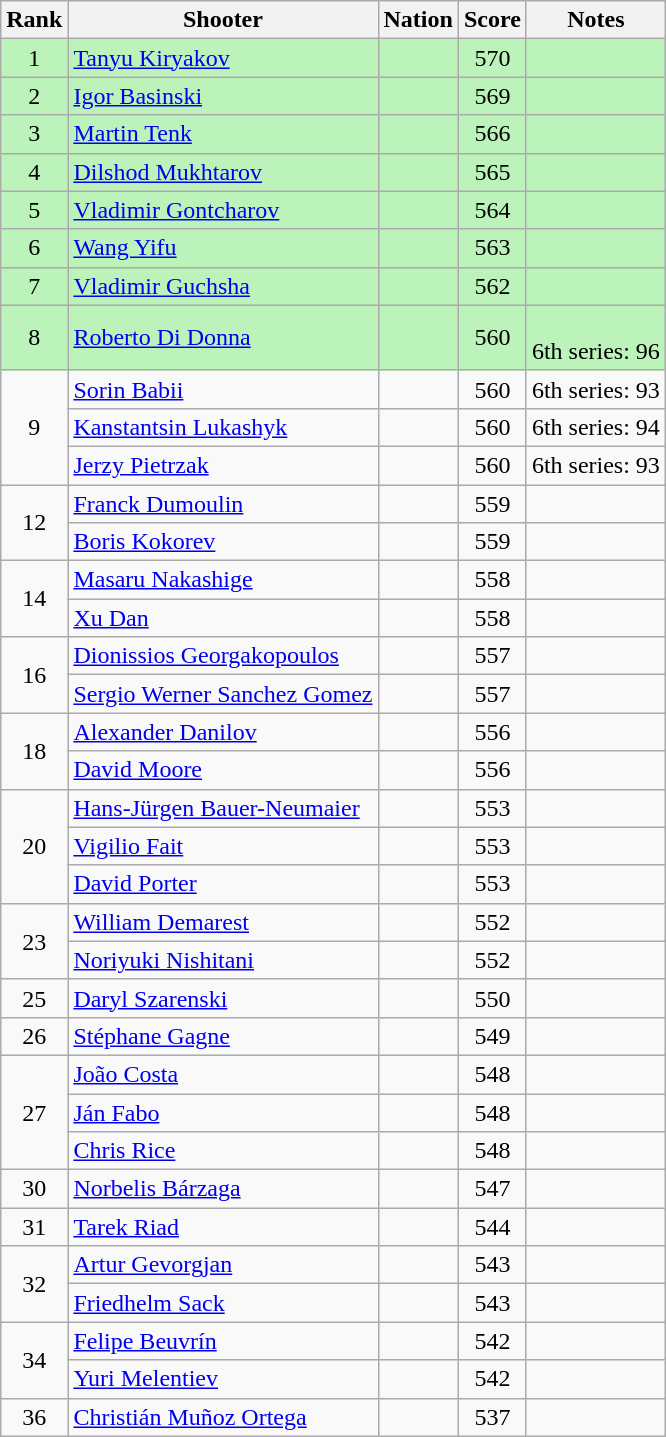<table class="wikitable sortable" style="text-align: center">
<tr>
<th>Rank</th>
<th>Shooter</th>
<th>Nation</th>
<th>Score</th>
<th>Notes</th>
</tr>
<tr bgcolor=#bbf3bb>
<td>1</td>
<td align=left><a href='#'>Tanyu Kiryakov</a></td>
<td align=left></td>
<td>570</td>
<td></td>
</tr>
<tr bgcolor=#bbf3bb>
<td>2</td>
<td align=left><a href='#'>Igor Basinski</a></td>
<td align=left></td>
<td>569</td>
<td></td>
</tr>
<tr bgcolor=#bbf3bb>
<td>3</td>
<td align=left><a href='#'>Martin Tenk</a></td>
<td align=left></td>
<td>566</td>
<td></td>
</tr>
<tr bgcolor=#bbf3bb>
<td>4</td>
<td align=left><a href='#'>Dilshod Mukhtarov</a></td>
<td align=left></td>
<td>565</td>
<td></td>
</tr>
<tr bgcolor=#bbf3bb>
<td>5</td>
<td align=left><a href='#'>Vladimir Gontcharov</a></td>
<td align=left></td>
<td>564</td>
<td></td>
</tr>
<tr bgcolor=#bbf3bb>
<td>6</td>
<td align=left><a href='#'>Wang Yifu</a></td>
<td align=left></td>
<td>563</td>
<td></td>
</tr>
<tr bgcolor=#bbf3bb>
<td>7</td>
<td align=left><a href='#'>Vladimir Guchsha</a></td>
<td align=left></td>
<td>562</td>
<td></td>
</tr>
<tr bgcolor=#bbf3bb>
<td>8</td>
<td align=left><a href='#'>Roberto Di Donna</a></td>
<td align=left></td>
<td>560</td>
<td><br>6th series: 96</td>
</tr>
<tr>
<td rowspan=3>9</td>
<td align=left><a href='#'>Sorin Babii</a></td>
<td align=left></td>
<td>560</td>
<td>6th series: 93</td>
</tr>
<tr>
<td align=left><a href='#'>Kanstantsin Lukashyk</a></td>
<td align=left></td>
<td>560</td>
<td>6th series: 94</td>
</tr>
<tr>
<td align=left><a href='#'>Jerzy Pietrzak</a></td>
<td align=left></td>
<td>560</td>
<td>6th series: 93</td>
</tr>
<tr>
<td rowspan=2>12</td>
<td align=left><a href='#'>Franck Dumoulin</a></td>
<td align=left></td>
<td>559</td>
<td></td>
</tr>
<tr>
<td align=left><a href='#'>Boris Kokorev</a></td>
<td align=left></td>
<td>559</td>
<td></td>
</tr>
<tr>
<td rowspan=2>14</td>
<td align=left><a href='#'>Masaru Nakashige</a></td>
<td align=left></td>
<td>558</td>
<td></td>
</tr>
<tr>
<td align=left><a href='#'>Xu Dan</a></td>
<td align=left></td>
<td>558</td>
<td></td>
</tr>
<tr>
<td rowspan=2>16</td>
<td align=left><a href='#'>Dionissios Georgakopoulos</a></td>
<td align=left></td>
<td>557</td>
<td></td>
</tr>
<tr>
<td align=left><a href='#'>Sergio Werner Sanchez Gomez</a></td>
<td align=left></td>
<td>557</td>
<td></td>
</tr>
<tr>
<td rowspan=2>18</td>
<td align=left><a href='#'>Alexander Danilov</a></td>
<td align=left></td>
<td>556</td>
<td></td>
</tr>
<tr>
<td align=left><a href='#'>David Moore</a></td>
<td align=left></td>
<td>556</td>
<td></td>
</tr>
<tr>
<td rowspan=3>20</td>
<td align=left><a href='#'>Hans-Jürgen Bauer-Neumaier</a></td>
<td align=left></td>
<td>553</td>
<td></td>
</tr>
<tr>
<td align=left><a href='#'>Vigilio Fait</a></td>
<td align=left></td>
<td>553</td>
<td></td>
</tr>
<tr>
<td align=left><a href='#'>David Porter</a></td>
<td align=left></td>
<td>553</td>
<td></td>
</tr>
<tr>
<td rowspan=2>23</td>
<td align=left><a href='#'>William Demarest</a></td>
<td align=left></td>
<td>552</td>
<td></td>
</tr>
<tr>
<td align=left><a href='#'>Noriyuki Nishitani</a></td>
<td align=left></td>
<td>552</td>
<td></td>
</tr>
<tr>
<td>25</td>
<td align=left><a href='#'>Daryl Szarenski</a></td>
<td align=left></td>
<td>550</td>
<td></td>
</tr>
<tr>
<td>26</td>
<td align=left><a href='#'>Stéphane Gagne</a></td>
<td align=left></td>
<td>549</td>
<td></td>
</tr>
<tr>
<td rowspan=3>27</td>
<td align=left><a href='#'>João Costa</a></td>
<td align=left></td>
<td>548</td>
<td></td>
</tr>
<tr>
<td align=left><a href='#'>Ján Fabo</a></td>
<td align=left></td>
<td>548</td>
<td></td>
</tr>
<tr>
<td align=left><a href='#'>Chris Rice</a></td>
<td align=left></td>
<td>548</td>
<td></td>
</tr>
<tr>
<td>30</td>
<td align=left><a href='#'>Norbelis Bárzaga</a></td>
<td align=left></td>
<td>547</td>
<td></td>
</tr>
<tr>
<td>31</td>
<td align=left><a href='#'>Tarek Riad</a></td>
<td align=left></td>
<td>544</td>
<td></td>
</tr>
<tr>
<td rowspan=2>32</td>
<td align=left><a href='#'>Artur Gevorgjan</a></td>
<td align=left></td>
<td>543</td>
<td></td>
</tr>
<tr>
<td align=left><a href='#'>Friedhelm Sack</a></td>
<td align=left></td>
<td>543</td>
<td></td>
</tr>
<tr>
<td rowspan=2>34</td>
<td align=left><a href='#'>Felipe Beuvrín</a></td>
<td align=left></td>
<td>542</td>
<td></td>
</tr>
<tr>
<td align=left><a href='#'>Yuri Melentiev</a></td>
<td align=left></td>
<td>542</td>
<td></td>
</tr>
<tr>
<td>36</td>
<td align=left><a href='#'>Christián Muñoz Ortega</a></td>
<td align=left></td>
<td>537</td>
<td></td>
</tr>
</table>
